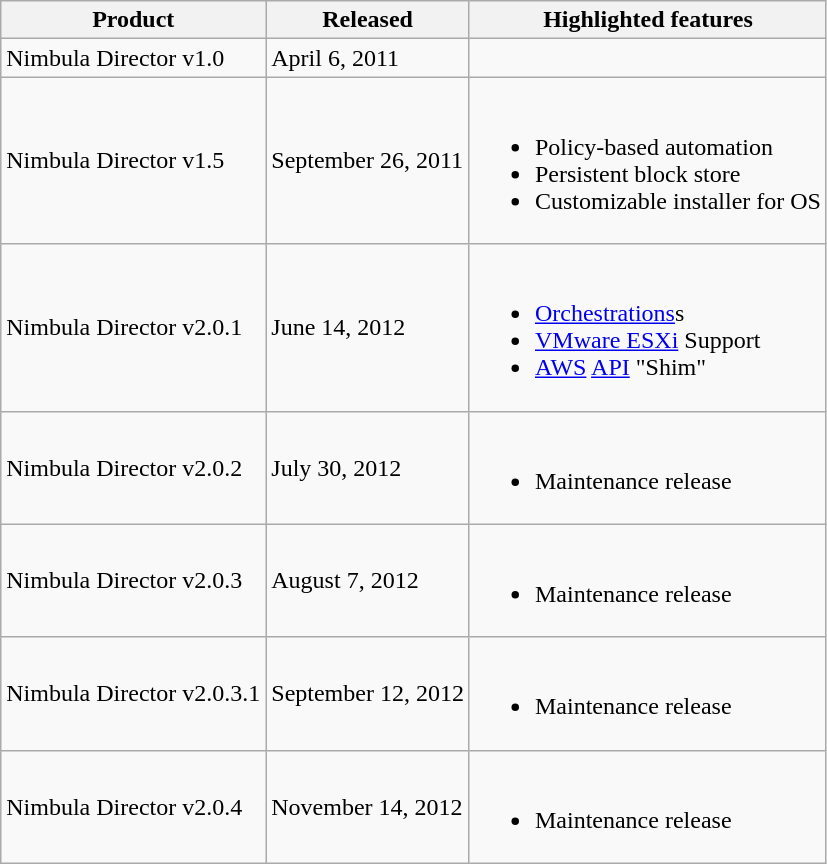<table class="wikitable">
<tr>
<th>Product</th>
<th>Released</th>
<th>Highlighted features</th>
</tr>
<tr>
<td>Nimbula Director v1.0</td>
<td>April 6, 2011</td>
<td></td>
</tr>
<tr>
<td>Nimbula Director v1.5</td>
<td>September 26, 2011</td>
<td><br><ul><li>Policy-based automation</li><li>Persistent block store</li><li>Customizable installer for OS</li></ul></td>
</tr>
<tr>
<td>Nimbula Director v2.0.1</td>
<td>June 14, 2012</td>
<td><br><ul><li><a href='#'>Orchestrations</a>s</li><li><a href='#'>VMware ESXi</a> Support</li><li><a href='#'>AWS</a> <a href='#'>API</a> "Shim"</li></ul></td>
</tr>
<tr>
<td>Nimbula Director v2.0.2</td>
<td>July 30, 2012</td>
<td><br><ul><li>Maintenance release</li></ul></td>
</tr>
<tr>
<td>Nimbula Director v2.0.3</td>
<td>August 7, 2012</td>
<td><br><ul><li>Maintenance release</li></ul></td>
</tr>
<tr>
<td>Nimbula Director v2.0.3.1</td>
<td>September 12, 2012</td>
<td><br><ul><li>Maintenance release</li></ul></td>
</tr>
<tr>
<td>Nimbula Director v2.0.4</td>
<td>November 14, 2012</td>
<td><br><ul><li>Maintenance release</li></ul></td>
</tr>
</table>
